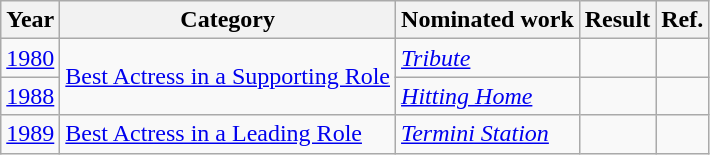<table class="wikitable">
<tr>
<th>Year</th>
<th>Category</th>
<th>Nominated work</th>
<th>Result</th>
<th>Ref.</th>
</tr>
<tr>
<td><a href='#'>1980</a></td>
<td rowspan="2"><a href='#'>Best Actress in a Supporting Role</a></td>
<td><em><a href='#'>Tribute</a></em></td>
<td></td>
<td align="center"></td>
</tr>
<tr>
<td><a href='#'>1988</a></td>
<td><em><a href='#'>Hitting Home</a></em></td>
<td></td>
<td align="center"></td>
</tr>
<tr>
<td><a href='#'>1989</a></td>
<td><a href='#'>Best Actress in a Leading Role</a></td>
<td><em><a href='#'>Termini Station</a></em></td>
<td></td>
<td align="center"></td>
</tr>
</table>
